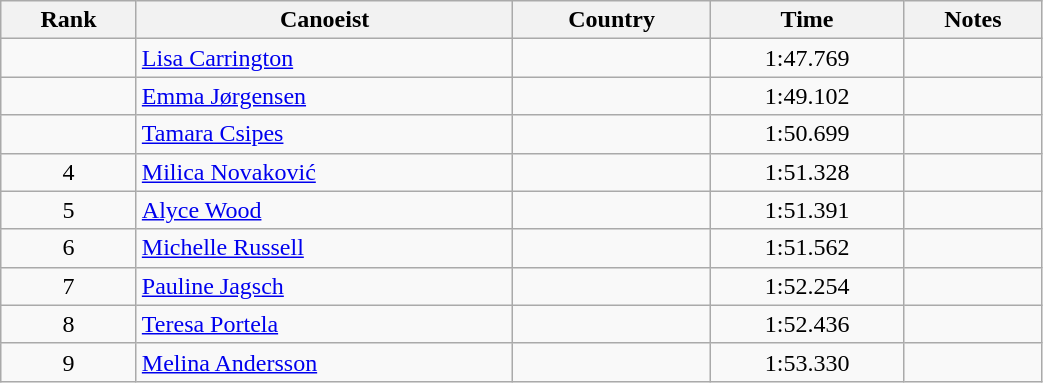<table class="wikitable" style="text-align:center;width: 55%">
<tr>
<th>Rank</th>
<th>Canoeist</th>
<th>Country</th>
<th>Time</th>
<th>Notes</th>
</tr>
<tr>
<td></td>
<td align="left"><a href='#'>Lisa Carrington</a></td>
<td align="left"></td>
<td>1:47.769</td>
<td></td>
</tr>
<tr>
<td></td>
<td align="left"><a href='#'>Emma Jørgensen</a></td>
<td align="left"></td>
<td>1:49.102</td>
<td></td>
</tr>
<tr>
<td></td>
<td align="left"><a href='#'>Tamara Csipes</a></td>
<td align="left"></td>
<td>1:50.699</td>
<td></td>
</tr>
<tr>
<td>4</td>
<td align="left"><a href='#'>Milica Novaković</a></td>
<td align="left"></td>
<td>1:51.328</td>
<td></td>
</tr>
<tr>
<td>5</td>
<td align="left"><a href='#'>Alyce Wood</a></td>
<td align="left"></td>
<td>1:51.391</td>
<td></td>
</tr>
<tr>
<td>6</td>
<td align="left"><a href='#'>Michelle Russell</a></td>
<td align="left"></td>
<td>1:51.562</td>
<td></td>
</tr>
<tr>
<td>7</td>
<td align="left"><a href='#'>Pauline Jagsch</a></td>
<td align="left"></td>
<td>1:52.254</td>
<td></td>
</tr>
<tr>
<td>8</td>
<td align="left"><a href='#'>Teresa Portela</a></td>
<td align="left"></td>
<td>1:52.436</td>
<td></td>
</tr>
<tr>
<td>9</td>
<td align="left"><a href='#'>Melina Andersson</a></td>
<td align="left"></td>
<td>1:53.330</td>
<td></td>
</tr>
</table>
